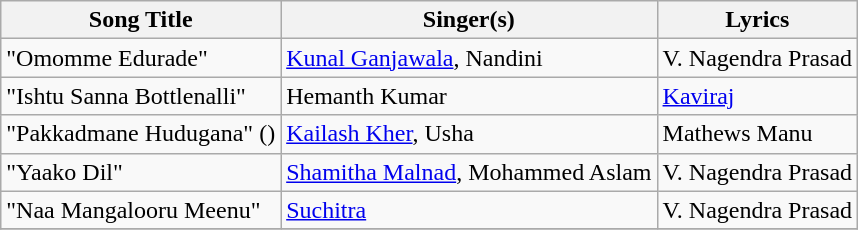<table class="wikitable">
<tr>
<th>Song Title</th>
<th>Singer(s)</th>
<th>Lyrics</th>
</tr>
<tr>
<td>"Omomme Edurade"</td>
<td><a href='#'>Kunal Ganjawala</a>, Nandini</td>
<td>V. Nagendra Prasad</td>
</tr>
<tr>
<td>"Ishtu Sanna Bottlenalli"</td>
<td>Hemanth Kumar</td>
<td><a href='#'>Kaviraj</a></td>
</tr>
<tr>
<td>"Pakkadmane Hudugana" ()</td>
<td><a href='#'>Kailash Kher</a>, Usha</td>
<td>Mathews Manu</td>
</tr>
<tr>
<td>"Yaako Dil"</td>
<td><a href='#'>Shamitha Malnad</a>, Mohammed Aslam</td>
<td>V. Nagendra Prasad</td>
</tr>
<tr>
<td>"Naa Mangalooru Meenu"</td>
<td><a href='#'>Suchitra</a></td>
<td>V. Nagendra Prasad</td>
</tr>
<tr>
</tr>
</table>
